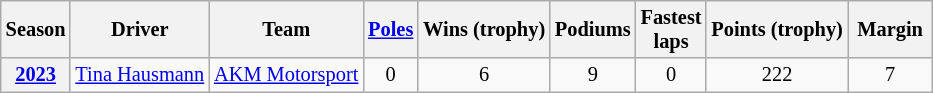<table class="wikitable sortable" style="font-size:85%; text-align:center;">
<tr>
<th scope=col>Season</th>
<th scope=col>Driver</th>
<th scope=col>Team</th>
<th scope=col><a href='#'>Poles</a></th>
<th scope=col>Wins (trophy)</th>
<th scope=col>Podiums</th>
<th scope=col width="40">Fastest laps</th>
<th scope=col>Points (trophy)</th>
<th scope=col width="50">Margin</th>
</tr>
<tr>
<th><a href='#'>2023</a></th>
<td align=left> <a href='#'>Tina Hausmann</a></td>
<td align=left> <a href='#'>AKM Motorsport</a></td>
<td>0</td>
<td>6</td>
<td>9</td>
<td>0</td>
<td>222</td>
<td>7</td>
</tr>
</table>
